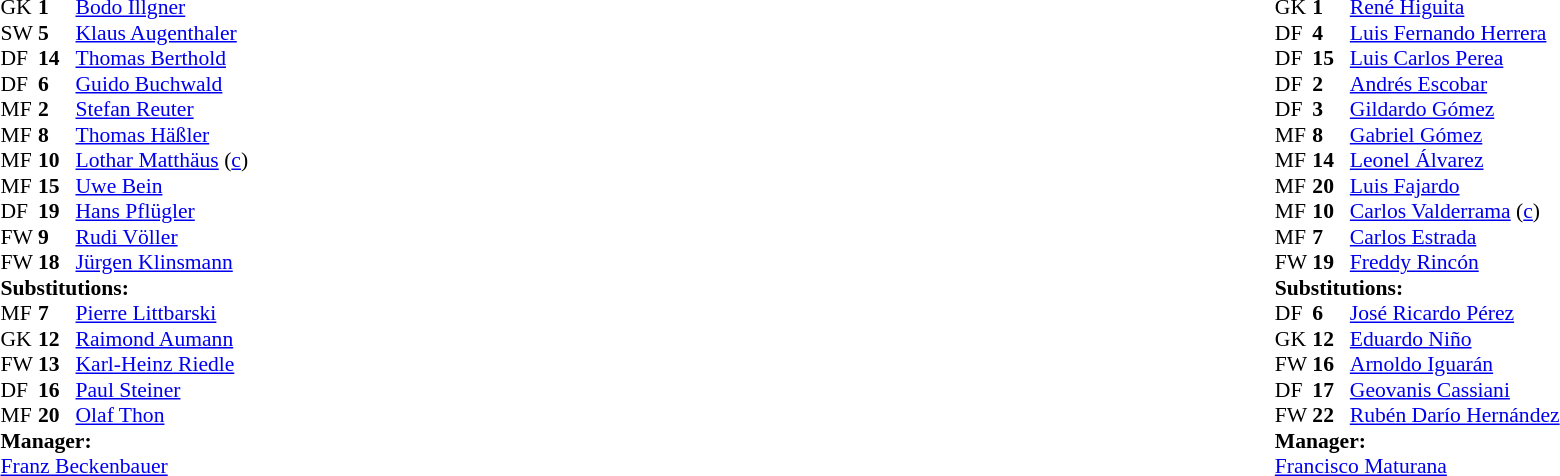<table width="100%">
<tr>
<td valign="top" width="50%"><br><table style="font-size: 90%" cellspacing="0" cellpadding="0">
<tr>
<th width="25"></th>
<th width="25"></th>
</tr>
<tr>
<td>GK</td>
<td><strong>1</strong></td>
<td><a href='#'>Bodo Illgner</a></td>
</tr>
<tr>
<td>SW</td>
<td><strong>5</strong></td>
<td><a href='#'>Klaus Augenthaler</a></td>
</tr>
<tr>
<td>DF</td>
<td><strong>14</strong></td>
<td><a href='#'>Thomas Berthold</a></td>
<td></td>
</tr>
<tr>
<td>DF</td>
<td><strong>6</strong></td>
<td><a href='#'>Guido Buchwald</a></td>
</tr>
<tr>
<td>MF</td>
<td><strong>2</strong></td>
<td><a href='#'>Stefan Reuter</a></td>
</tr>
<tr>
<td>MF</td>
<td><strong>8</strong></td>
<td><a href='#'>Thomas Häßler</a></td>
<td></td>
<td></td>
</tr>
<tr>
<td>MF</td>
<td><strong>10</strong></td>
<td><a href='#'>Lothar Matthäus</a> (<a href='#'>c</a>)</td>
</tr>
<tr>
<td>MF</td>
<td><strong>15</strong></td>
<td><a href='#'>Uwe Bein</a></td>
<td></td>
<td></td>
</tr>
<tr>
<td>DF</td>
<td><strong>19</strong></td>
<td><a href='#'>Hans Pflügler</a></td>
</tr>
<tr>
<td>FW</td>
<td><strong>9</strong></td>
<td><a href='#'>Rudi Völler</a></td>
</tr>
<tr>
<td>FW</td>
<td><strong>18</strong></td>
<td><a href='#'>Jürgen Klinsmann</a></td>
</tr>
<tr>
<td colspan=3><strong>Substitutions:</strong></td>
</tr>
<tr>
<td>MF</td>
<td><strong>7</strong></td>
<td><a href='#'>Pierre Littbarski</a></td>
<td></td>
<td></td>
</tr>
<tr>
<td>GK</td>
<td><strong>12</strong></td>
<td><a href='#'>Raimond Aumann</a></td>
</tr>
<tr>
<td>FW</td>
<td><strong>13</strong></td>
<td><a href='#'>Karl-Heinz Riedle</a></td>
</tr>
<tr>
<td>DF</td>
<td><strong>16</strong></td>
<td><a href='#'>Paul Steiner</a></td>
</tr>
<tr>
<td>MF</td>
<td><strong>20</strong></td>
<td><a href='#'>Olaf Thon</a></td>
<td></td>
<td></td>
</tr>
<tr>
<td colspan=3><strong>Manager:</strong></td>
</tr>
<tr>
<td colspan="4"><a href='#'>Franz Beckenbauer</a></td>
</tr>
</table>
</td>
<td valign="top" width="50%"><br><table style="font-size: 90%" cellspacing="0" cellpadding="0" align=center>
<tr>
<th width="25"></th>
<th width="25"></th>
</tr>
<tr>
<td>GK</td>
<td><strong>1</strong></td>
<td><a href='#'>René Higuita</a></td>
</tr>
<tr>
<td>DF</td>
<td><strong>4</strong></td>
<td><a href='#'>Luis Fernando Herrera</a></td>
<td></td>
</tr>
<tr>
<td>DF</td>
<td><strong>15</strong></td>
<td><a href='#'>Luis Carlos Perea</a></td>
</tr>
<tr>
<td>DF</td>
<td><strong>2</strong></td>
<td><a href='#'>Andrés Escobar</a></td>
</tr>
<tr>
<td>DF</td>
<td><strong>3</strong></td>
<td><a href='#'>Gildardo Gómez</a></td>
</tr>
<tr>
<td>MF</td>
<td><strong>8</strong></td>
<td><a href='#'>Gabriel Gómez</a></td>
<td></td>
</tr>
<tr>
<td>MF</td>
<td><strong>14</strong></td>
<td><a href='#'>Leonel Álvarez</a></td>
<td></td>
</tr>
<tr>
<td>MF</td>
<td><strong>20</strong></td>
<td><a href='#'>Luis Fajardo</a></td>
</tr>
<tr>
<td>MF</td>
<td><strong>10</strong></td>
<td><a href='#'>Carlos Valderrama</a> (<a href='#'>c</a>)</td>
</tr>
<tr>
<td>MF</td>
<td><strong>7</strong></td>
<td><a href='#'>Carlos Estrada</a></td>
</tr>
<tr>
<td>FW</td>
<td><strong>19</strong></td>
<td><a href='#'>Freddy Rincón</a></td>
</tr>
<tr>
<td colspan=3><strong>Substitutions:</strong></td>
</tr>
<tr>
<td>DF</td>
<td><strong>6</strong></td>
<td><a href='#'>José Ricardo Pérez</a></td>
</tr>
<tr>
<td>GK</td>
<td><strong>12</strong></td>
<td><a href='#'>Eduardo Niño</a></td>
</tr>
<tr>
<td>FW</td>
<td><strong>16</strong></td>
<td><a href='#'>Arnoldo Iguarán</a></td>
</tr>
<tr>
<td>DF</td>
<td><strong>17</strong></td>
<td><a href='#'>Geovanis Cassiani</a></td>
</tr>
<tr>
<td>FW</td>
<td><strong>22</strong></td>
<td><a href='#'>Rubén Darío Hernández</a></td>
</tr>
<tr>
<td colspan=3><strong>Manager:</strong></td>
</tr>
<tr>
<td colspan="4"><a href='#'>Francisco Maturana</a></td>
</tr>
</table>
</td>
</tr>
</table>
